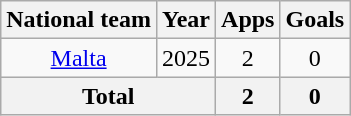<table class="wikitable" style="text-align:center">
<tr>
<th>National team</th>
<th>Year</th>
<th>Apps</th>
<th>Goals</th>
</tr>
<tr>
<td rowspan="1"><a href='#'>Malta</a></td>
<td>2025</td>
<td>2</td>
<td>0</td>
</tr>
<tr>
<th colspan="2">Total</th>
<th>2</th>
<th>0</th>
</tr>
</table>
